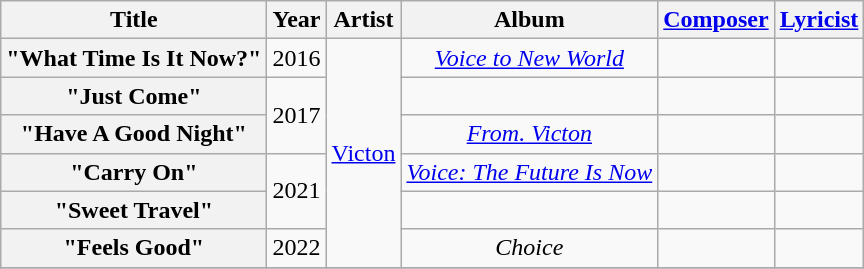<table class="wikitable plainrowheaders" style="text-align:center">
<tr>
<th scope="col">Title</th>
<th scope="col">Year</th>
<th scope="col">Artist</th>
<th scope="col">Album</th>
<th scope="col"><a href='#'>Composer</a></th>
<th scope="col"><a href='#'>Lyricist</a></th>
</tr>
<tr>
<th scope="row">"What Time Is It Now?"</th>
<td>2016</td>
<td rowspan="6"><a href='#'>Victon</a></td>
<td><em><a href='#'>Voice to New World</a></em></td>
<td></td>
<td></td>
</tr>
<tr>
<th scope="row">"Just Come"</th>
<td rowspan="2">2017</td>
<td></td>
<td></td>
<td></td>
</tr>
<tr>
<th scope="row">"Have A Good Night"</th>
<td><em><a href='#'>From. Victon</a></em></td>
<td></td>
<td></td>
</tr>
<tr>
<th scope="row">"Carry On"</th>
<td rowspan="2">2021</td>
<td><em><a href='#'>Voice: The Future Is Now</a></em></td>
<td></td>
<td></td>
</tr>
<tr>
<th scope="row">"Sweet Travel"</th>
<td></td>
<td></td>
<td></td>
</tr>
<tr>
<th scope="row">"Feels Good"</th>
<td>2022</td>
<td><em>Choice</em></td>
<td></td>
<td></td>
</tr>
<tr>
</tr>
</table>
